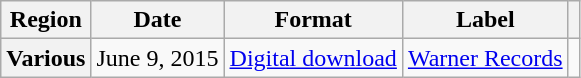<table class="wikitable plainrowheaders">
<tr>
<th scope="col">Region</th>
<th scope="col">Date</th>
<th scope="col">Format</th>
<th scope="col">Label</th>
<th scope="col"></th>
</tr>
<tr>
<th scope="row">Various</th>
<td>June 9, 2015</td>
<td><a href='#'>Digital download</a></td>
<td><a href='#'>Warner Records</a></td>
<td align="center"></td>
</tr>
</table>
